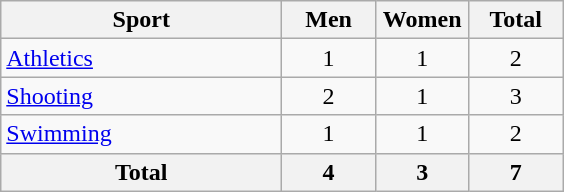<table class="wikitable sortable" style="text-align:center;">
<tr>
<th width=180>Sport</th>
<th width=55>Men</th>
<th width=55>Women</th>
<th width=55>Total</th>
</tr>
<tr>
<td align=left><a href='#'>Athletics</a></td>
<td>1</td>
<td>1</td>
<td>2</td>
</tr>
<tr>
<td align=left><a href='#'>Shooting</a></td>
<td>2</td>
<td>1</td>
<td>3</td>
</tr>
<tr>
<td align=left><a href='#'>Swimming</a></td>
<td>1</td>
<td>1</td>
<td>2</td>
</tr>
<tr>
<th>Total</th>
<th>4</th>
<th>3</th>
<th>7</th>
</tr>
</table>
